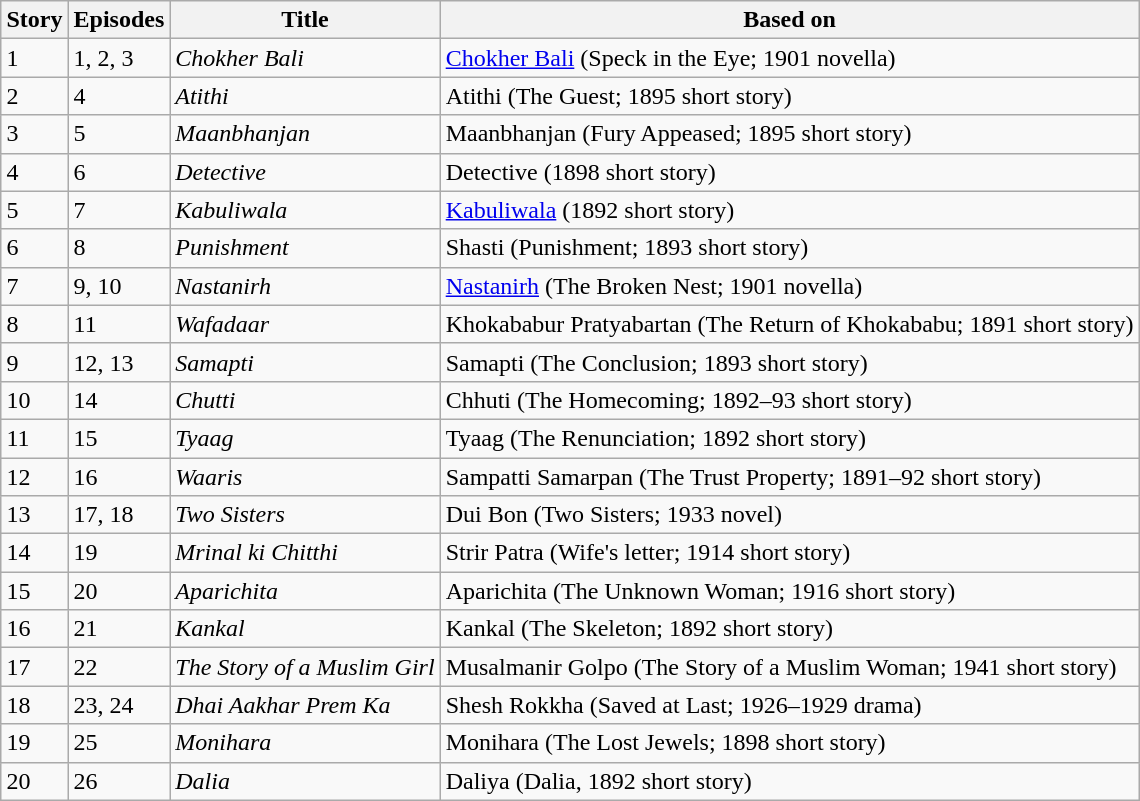<table class="wikitable sortable" style="margin: 1em auto 1em auto;">
<tr>
<th>Story</th>
<th>Episodes</th>
<th>Title</th>
<th>Based on</th>
</tr>
<tr>
<td>1</td>
<td>1, 2, 3</td>
<td><em>Chokher Bali</em></td>
<td><a href='#'>Chokher Bali</a> (Speck in the Eye; 1901 novella)</td>
</tr>
<tr>
<td>2</td>
<td>4</td>
<td><em>Atithi</em></td>
<td>Atithi (The Guest; 1895 short story)</td>
</tr>
<tr>
<td>3</td>
<td>5</td>
<td><em>Maanbhanjan</em></td>
<td>Maanbhanjan (Fury Appeased; 1895 short story)</td>
</tr>
<tr>
<td>4</td>
<td>6</td>
<td><em>Detective</em></td>
<td>Detective (1898 short story)</td>
</tr>
<tr>
<td>5</td>
<td>7</td>
<td><em>Kabuliwala</em></td>
<td><a href='#'>Kabuliwala</a> (1892 short story)</td>
</tr>
<tr>
<td>6</td>
<td>8</td>
<td><em>Punishment</em></td>
<td>Shasti (Punishment; 1893 short story)</td>
</tr>
<tr>
<td>7</td>
<td>9, 10</td>
<td><em>Nastanirh</em></td>
<td><a href='#'>Nastanirh</a> (The Broken Nest; 1901 novella)</td>
</tr>
<tr>
<td>8</td>
<td>11</td>
<td><em>Wafadaar</em></td>
<td>Khokababur Pratyabartan (The Return of Khokababu; 1891 short story)</td>
</tr>
<tr>
<td>9</td>
<td>12, 13</td>
<td><em>Samapti</em></td>
<td>Samapti (The Conclusion; 1893 short story)</td>
</tr>
<tr>
<td>10</td>
<td>14</td>
<td><em>Chutti</em></td>
<td>Chhuti (The Homecoming; 1892–93 short story)</td>
</tr>
<tr>
<td>11</td>
<td>15</td>
<td><em>Tyaag</em></td>
<td>Tyaag (The Renunciation; 1892 short story)</td>
</tr>
<tr>
<td>12</td>
<td>16</td>
<td><em>Waaris</em></td>
<td>Sampatti Samarpan (The Trust Property; 1891–92 short story)</td>
</tr>
<tr>
<td>13</td>
<td>17, 18</td>
<td><em>Two Sisters</em></td>
<td>Dui Bon (Two Sisters; 1933 novel)</td>
</tr>
<tr>
<td>14</td>
<td>19</td>
<td><em>Mrinal ki Chitthi</em></td>
<td>Strir Patra (Wife's letter; 1914 short story)</td>
</tr>
<tr>
<td>15</td>
<td>20</td>
<td><em>Aparichita</em></td>
<td>Aparichita (The Unknown Woman; 1916 short story)</td>
</tr>
<tr>
<td>16</td>
<td>21</td>
<td><em>Kankal</em></td>
<td>Kankal (The Skeleton; 1892 short story)</td>
</tr>
<tr>
<td>17</td>
<td>22</td>
<td><em>The Story of a Muslim Girl</em></td>
<td>Musalmanir Golpo (The Story of a Muslim Woman; 1941 short story)</td>
</tr>
<tr>
<td>18</td>
<td>23, 24</td>
<td><em>Dhai Aakhar Prem Ka</em></td>
<td>Shesh Rokkha (Saved at Last; 1926–1929 drama)</td>
</tr>
<tr>
<td>19</td>
<td>25</td>
<td><em>Monihara</em></td>
<td>Monihara (The Lost Jewels; 1898 short story)</td>
</tr>
<tr>
<td>20</td>
<td>26</td>
<td><em>Dalia</em></td>
<td>Daliya (Dalia, 1892 short story)</td>
</tr>
</table>
